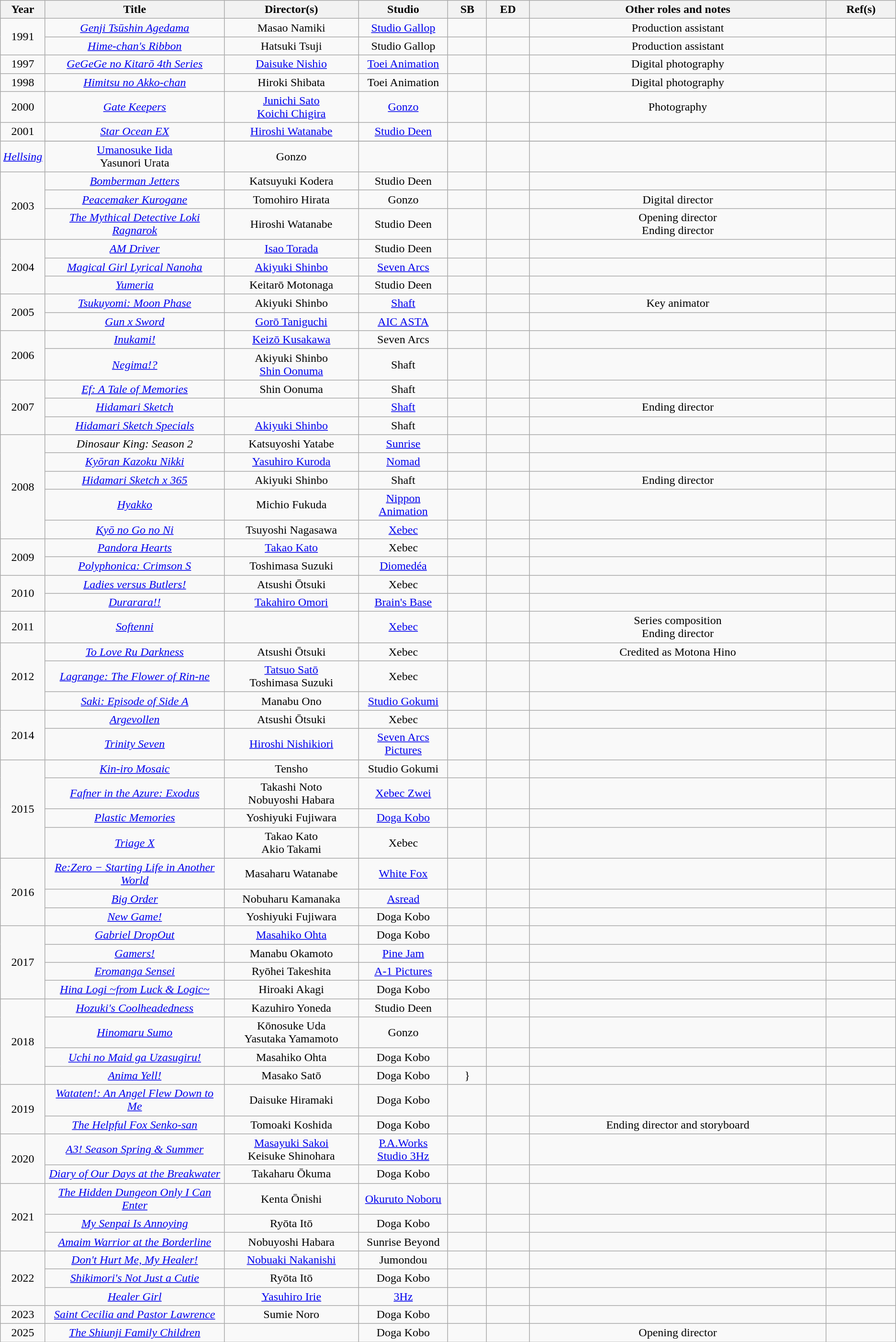<table class="wikitable sortable" style="text-align:center; margin=auto; ">
<tr>
<th scope="col" width=5%>Year</th>
<th scope="col" width=20%>Title</th>
<th scope="col" width=15%>Director(s)</th>
<th scope="col" width=10%>Studio</th>
<th scope="col" class="unsortable">SB</th>
<th scope="col" class="unsortable">ED</th>
<th scope="col" class="unsortable">Other roles and notes</th>
<th scope="col" class="unsortable">Ref(s)</th>
</tr>
<tr>
<td rowspan="2">1991</td>
<td><em><a href='#'>Genji Tsūshin Agedama</a></em></td>
<td>Masao Namiki</td>
<td><a href='#'>Studio Gallop</a></td>
<td></td>
<td></td>
<td>Production assistant</td>
<td></td>
</tr>
<tr>
<td><em><a href='#'>Hime-chan's Ribbon</a></em></td>
<td>Hatsuki Tsuji</td>
<td>Studio Gallop</td>
<td></td>
<td></td>
<td>Production assistant</td>
<td></td>
</tr>
<tr>
<td>1997</td>
<td><em><a href='#'>GeGeGe no Kitarō 4th Series</a></em></td>
<td><a href='#'>Daisuke Nishio</a></td>
<td><a href='#'>Toei Animation</a></td>
<td></td>
<td></td>
<td>Digital photography</td>
<td></td>
</tr>
<tr>
<td>1998</td>
<td><em><a href='#'>Himitsu no Akko-chan</a></em></td>
<td>Hiroki Shibata</td>
<td>Toei Animation</td>
<td></td>
<td></td>
<td>Digital photography</td>
<td></td>
</tr>
<tr>
<td>2000</td>
<td><em><a href='#'>Gate Keepers</a></em></td>
<td><a href='#'>Junichi Sato</a> <br><a href='#'>Koichi Chigira</a></td>
<td><a href='#'>Gonzo</a></td>
<td></td>
<td></td>
<td>Photography</td>
<td></td>
</tr>
<tr>
<td rowspan="2">2001</td>
<td><em><a href='#'>Star Ocean EX</a></em></td>
<td><a href='#'>Hiroshi Watanabe</a></td>
<td><a href='#'>Studio Deen</a></td>
<td></td>
<td></td>
<td></td>
<td></td>
</tr>
<tr>
</tr>
<tr>
<td><em><a href='#'>Hellsing</a></em></td>
<td><a href='#'>Umanosuke Iida</a> <br>Yasunori Urata</td>
<td>Gonzo</td>
<td></td>
<td></td>
<td></td>
<td></td>
</tr>
<tr>
<td rowspan="3">2003</td>
<td><em><a href='#'>Bomberman Jetters</a></em></td>
<td>Katsuyuki Kodera</td>
<td>Studio Deen</td>
<td></td>
<td></td>
<td></td>
<td></td>
</tr>
<tr>
<td><em><a href='#'>Peacemaker Kurogane</a></em></td>
<td>Tomohiro Hirata</td>
<td>Gonzo</td>
<td></td>
<td></td>
<td>Digital director</td>
<td></td>
</tr>
<tr>
<td><em><a href='#'>The Mythical Detective Loki Ragnarok</a></em></td>
<td>Hiroshi Watanabe</td>
<td>Studio Deen</td>
<td></td>
<td></td>
<td>Opening director<br>Ending director</td>
<td></td>
</tr>
<tr>
<td rowspan="3">2004</td>
<td><em><a href='#'>AM Driver</a></em></td>
<td><a href='#'>Isao Torada</a></td>
<td>Studio Deen</td>
<td></td>
<td></td>
<td></td>
<td></td>
</tr>
<tr>
<td><em><a href='#'>Magical Girl Lyrical Nanoha</a></em></td>
<td><a href='#'>Akiyuki Shinbo</a></td>
<td><a href='#'>Seven Arcs</a></td>
<td></td>
<td></td>
<td></td>
<td></td>
</tr>
<tr>
<td><em><a href='#'>Yumeria</a></em></td>
<td>Keitarō Motonaga</td>
<td>Studio Deen</td>
<td></td>
<td></td>
<td></td>
<td></td>
</tr>
<tr>
<td rowspan="2">2005</td>
<td><em><a href='#'>Tsukuyomi: Moon Phase</a></em></td>
<td>Akiyuki Shinbo</td>
<td><a href='#'>Shaft</a></td>
<td></td>
<td></td>
<td>Key animator</td>
<td></td>
</tr>
<tr>
<td><em><a href='#'>Gun x Sword</a></em></td>
<td><a href='#'>Gorō Taniguchi</a></td>
<td><a href='#'>AIC ASTA</a></td>
<td></td>
<td></td>
<td></td>
<td></td>
</tr>
<tr>
<td rowspan="2">2006</td>
<td><em><a href='#'>Inukami!</a></em></td>
<td><a href='#'>Keizō Kusakawa</a></td>
<td>Seven Arcs</td>
<td></td>
<td></td>
<td></td>
<td></td>
</tr>
<tr>
<td><em><a href='#'>Negima!?</a></em></td>
<td>Akiyuki Shinbo<br><a href='#'>Shin Oonuma</a> </td>
<td>Shaft</td>
<td></td>
<td></td>
<td></td>
<td></td>
</tr>
<tr>
<td rowspan="3">2007</td>
<td><em><a href='#'>Ef: A Tale of Memories</a></em></td>
<td>Shin Oonuma</td>
<td>Shaft</td>
<td></td>
<td></td>
<td></td>
<td></td>
</tr>
<tr>
<td><em><a href='#'>Hidamari Sketch</a></em></td>
<td></td>
<td><a href='#'>Shaft</a></td>
<td></td>
<td></td>
<td>Ending director</td>
<td></td>
</tr>
<tr>
<td><em><a href='#'>Hidamari Sketch Specials</a></em></td>
<td><a href='#'>Akiyuki Shinbo</a> </td>
<td>Shaft</td>
<td></td>
<td></td>
<td></td>
<td></td>
</tr>
<tr>
<td rowspan="5">2008</td>
<td><em>Dinosaur King: Season 2</em></td>
<td>Katsuyoshi Yatabe</td>
<td><a href='#'>Sunrise</a></td>
<td></td>
<td></td>
<td></td>
<td></td>
</tr>
<tr>
<td><em><a href='#'>Kyōran Kazoku Nikki</a></em></td>
<td><a href='#'>Yasuhiro Kuroda</a></td>
<td><a href='#'>Nomad</a></td>
<td></td>
<td></td>
<td></td>
<td></td>
</tr>
<tr>
<td><em><a href='#'>Hidamari Sketch x 365</a></em></td>
<td>Akiyuki Shinbo</td>
<td>Shaft</td>
<td></td>
<td></td>
<td>Ending director</td>
<td></td>
</tr>
<tr>
<td><em><a href='#'>Hyakko</a></em></td>
<td>Michio Fukuda</td>
<td><a href='#'>Nippon Animation</a></td>
<td></td>
<td></td>
<td></td>
<td></td>
</tr>
<tr>
<td><em><a href='#'>Kyō no Go no Ni</a></em></td>
<td>Tsuyoshi Nagasawa</td>
<td><a href='#'>Xebec</a></td>
<td></td>
<td></td>
<td></td>
<td></td>
</tr>
<tr>
<td rowspan="2">2009</td>
<td><em><a href='#'>Pandora Hearts</a></em></td>
<td><a href='#'>Takao Kato</a></td>
<td>Xebec</td>
<td></td>
<td></td>
<td></td>
<td></td>
</tr>
<tr>
<td><em><a href='#'>Polyphonica: Crimson S</a></em></td>
<td>Toshimasa Suzuki</td>
<td><a href='#'>Diomedéa</a></td>
<td></td>
<td></td>
<td></td>
<td></td>
</tr>
<tr>
<td rowspan="2">2010</td>
<td><em><a href='#'>Ladies versus Butlers!</a></em></td>
<td>Atsushi Ōtsuki</td>
<td>Xebec</td>
<td></td>
<td></td>
<td></td>
<td></td>
</tr>
<tr>
<td><em><a href='#'>Durarara!!</a></em></td>
<td><a href='#'>Takahiro Omori</a></td>
<td><a href='#'>Brain's Base</a></td>
<td></td>
<td></td>
<td></td>
<td></td>
</tr>
<tr>
<td>2011</td>
<td><em><a href='#'>Softenni</a></em></td>
<td></td>
<td><a href='#'>Xebec</a></td>
<td></td>
<td></td>
<td>Series composition<br>Ending director</td>
<td></td>
</tr>
<tr>
<td rowspan="3">2012</td>
<td><em><a href='#'>To Love Ru Darkness</a></em></td>
<td>Atsushi Ōtsuki</td>
<td>Xebec</td>
<td></td>
<td></td>
<td>Credited as Motona Hino</td>
<td></td>
</tr>
<tr>
<td><em><a href='#'>Lagrange: The Flower of Rin-ne</a></em></td>
<td><a href='#'>Tatsuo Satō</a> <br>Toshimasa Suzuki</td>
<td>Xebec</td>
<td></td>
<td></td>
<td></td>
<td></td>
</tr>
<tr>
<td><em><a href='#'>Saki: Episode of Side A</a></em></td>
<td>Manabu Ono</td>
<td><a href='#'>Studio Gokumi</a></td>
<td></td>
<td></td>
<td></td>
<td></td>
</tr>
<tr>
<td rowspan="2">2014</td>
<td><em><a href='#'>Argevollen</a></em></td>
<td>Atsushi Ōtsuki</td>
<td>Xebec</td>
<td></td>
<td></td>
<td></td>
<td></td>
</tr>
<tr>
<td><em><a href='#'>Trinity Seven</a></em></td>
<td><a href='#'>Hiroshi Nishikiori</a></td>
<td><a href='#'>Seven Arcs Pictures</a></td>
<td></td>
<td></td>
<td></td>
<td></td>
</tr>
<tr>
<td rowspan="4">2015</td>
<td><em><a href='#'>Kin-iro Mosaic</a></em></td>
<td>Tensho</td>
<td>Studio Gokumi</td>
<td></td>
<td></td>
<td></td>
<td></td>
</tr>
<tr>
<td><em><a href='#'>Fafner in the Azure: Exodus</a></em></td>
<td>Takashi Noto <br>Nobuyoshi Habara</td>
<td><a href='#'>Xebec Zwei</a></td>
<td></td>
<td></td>
<td></td>
<td></td>
</tr>
<tr>
<td><em><a href='#'>Plastic Memories</a></em></td>
<td>Yoshiyuki Fujiwara</td>
<td><a href='#'>Doga Kobo</a></td>
<td></td>
<td></td>
<td></td>
<td></td>
</tr>
<tr>
<td><em><a href='#'>Triage X</a></em></td>
<td>Takao Kato<br>Akio Takami</td>
<td>Xebec</td>
<td></td>
<td></td>
<td></td>
<td></td>
</tr>
<tr>
<td rowspan="3">2016</td>
<td><em><a href='#'>Re:Zero − Starting Life in Another World</a></em></td>
<td>Masaharu Watanabe</td>
<td><a href='#'>White Fox</a></td>
<td></td>
<td></td>
<td></td>
<td></td>
</tr>
<tr>
<td><em><a href='#'>Big Order</a></em></td>
<td>Nobuharu Kamanaka</td>
<td><a href='#'>Asread</a></td>
<td></td>
<td></td>
<td></td>
<td></td>
</tr>
<tr>
<td><em><a href='#'>New Game!</a></em></td>
<td>Yoshiyuki Fujiwara</td>
<td>Doga Kobo</td>
<td></td>
<td></td>
<td></td>
<td></td>
</tr>
<tr>
<td rowspan="4">2017</td>
<td><em><a href='#'>Gabriel DropOut</a></em></td>
<td><a href='#'>Masahiko Ohta</a></td>
<td>Doga Kobo</td>
<td></td>
<td></td>
<td></td>
<td></td>
</tr>
<tr>
<td><em><a href='#'>Gamers!</a></em></td>
<td>Manabu Okamoto</td>
<td><a href='#'>Pine Jam</a></td>
<td></td>
<td></td>
<td></td>
<td></td>
</tr>
<tr>
<td><em><a href='#'>Eromanga Sensei</a></em></td>
<td>Ryōhei Takeshita</td>
<td><a href='#'>A-1 Pictures</a></td>
<td></td>
<td></td>
<td></td>
<td></td>
</tr>
<tr>
<td><em><a href='#'>Hina Logi ~from Luck & Logic~</a></em></td>
<td>Hiroaki Akagi</td>
<td>Doga Kobo</td>
<td></td>
<td></td>
<td></td>
<td></td>
</tr>
<tr>
<td rowspan="4">2018</td>
<td><em><a href='#'>Hozuki's Coolheadedness</a></em></td>
<td>Kazuhiro Yoneda</td>
<td>Studio Deen</td>
<td></td>
<td></td>
<td></td>
<td></td>
</tr>
<tr>
<td><em><a href='#'>Hinomaru Sumo</a></em></td>
<td>Kōnosuke Uda <br>Yasutaka Yamamoto</td>
<td>Gonzo</td>
<td></td>
<td></td>
<td></td>
<td></td>
</tr>
<tr>
<td><em><a href='#'>Uchi no Maid ga Uzasugiru!</a></em></td>
<td>Masahiko Ohta</td>
<td>Doga Kobo</td>
<td></td>
<td></td>
<td></td>
<td></td>
</tr>
<tr>
<td><em><a href='#'>Anima Yell!</a></em></td>
<td>Masako Satō</td>
<td>Doga Kobo</td>
<td>}</td>
<td></td>
<td></td>
<td></td>
</tr>
<tr>
<td rowspan="2">2019</td>
<td><em><a href='#'>Wataten!: An Angel Flew Down to Me</a></em></td>
<td>Daisuke Hiramaki</td>
<td>Doga Kobo</td>
<td></td>
<td></td>
<td></td>
<td></td>
</tr>
<tr>
<td><em><a href='#'>The Helpful Fox Senko-san</a></em></td>
<td>Tomoaki Koshida</td>
<td>Doga Kobo</td>
<td></td>
<td></td>
<td>Ending director and storyboard</td>
<td></td>
</tr>
<tr>
<td rowspan="2">2020</td>
<td><em><a href='#'>A3! Season Spring & Summer</a></em></td>
<td><a href='#'>Masayuki Sakoi</a> <br>Keisuke Shinohara</td>
<td><a href='#'>P.A.Works</a><br><a href='#'>Studio 3Hz</a></td>
<td></td>
<td></td>
<td></td>
<td></td>
</tr>
<tr>
<td><em><a href='#'>Diary of Our Days at the Breakwater</a></em></td>
<td>Takaharu Ōkuma</td>
<td>Doga Kobo</td>
<td></td>
<td></td>
<td></td>
<td></td>
</tr>
<tr>
<td rowspan="3">2021</td>
<td><em><a href='#'>The Hidden Dungeon Only I Can Enter</a></em></td>
<td>Kenta Ōnishi</td>
<td><a href='#'>Okuruto Noboru</a></td>
<td></td>
<td></td>
<td></td>
<td></td>
</tr>
<tr>
<td><em><a href='#'>My Senpai Is Annoying</a></em></td>
<td>Ryōta Itō</td>
<td>Doga Kobo</td>
<td></td>
<td></td>
<td></td>
<td></td>
</tr>
<tr>
<td><em><a href='#'>Amaim Warrior at the Borderline</a></em></td>
<td>Nobuyoshi Habara</td>
<td>Sunrise Beyond</td>
<td></td>
<td></td>
<td></td>
<td></td>
</tr>
<tr>
<td rowspan="3">2022</td>
<td><em><a href='#'>Don't Hurt Me, My Healer!</a></em></td>
<td><a href='#'>Nobuaki Nakanishi</a></td>
<td>Jumondou</td>
<td></td>
<td></td>
<td></td>
<td></td>
</tr>
<tr>
<td><em><a href='#'>Shikimori's Not Just a Cutie</a></em></td>
<td>Ryōta Itō</td>
<td>Doga Kobo</td>
<td></td>
<td></td>
<td></td>
<td></td>
</tr>
<tr>
<td><em><a href='#'>Healer Girl</a></em></td>
<td><a href='#'>Yasuhiro Irie</a></td>
<td><a href='#'>3Hz</a></td>
<td></td>
<td></td>
<td></td>
<td></td>
</tr>
<tr>
<td>2023</td>
<td><em><a href='#'>Saint Cecilia and Pastor Lawrence</a></em></td>
<td>Sumie Noro</td>
<td>Doga Kobo</td>
<td></td>
<td></td>
<td></td>
<td></td>
</tr>
<tr>
<td>2025</td>
<td><em><a href='#'>The Shiunji Family Children</a></em></td>
<td></td>
<td>Doga Kobo</td>
<td></td>
<td></td>
<td>Opening director</td>
<td></td>
</tr>
</table>
